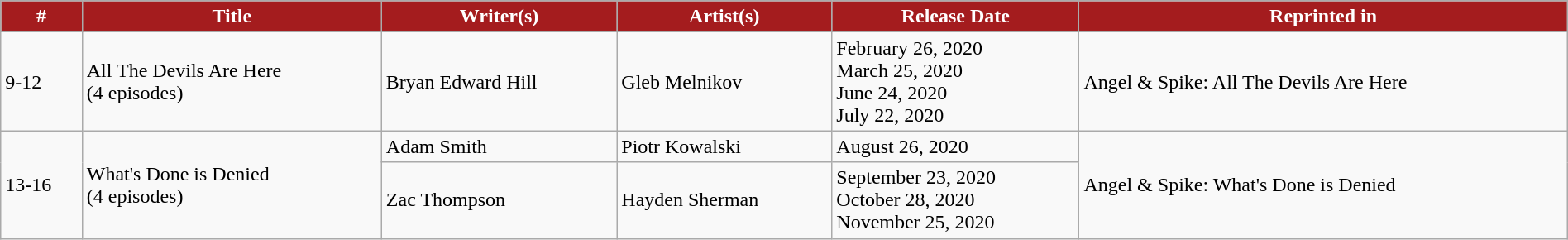<table style="width: 100%;" class="wikitable">
<tr>
<th style="background: #A41C1E; color: white;">#</th>
<th style="background: #A41C1E; color: white;">Title</th>
<th style="background: #A41C1E; color: white;">Writer(s)</th>
<th style="background: #A41C1E; color: white;">Artist(s)</th>
<th style="background: #A41C1E; color: white;">Release Date</th>
<th style="background: #A41C1E; color: white;">Reprinted in</th>
</tr>
<tr>
<td>9-12</td>
<td>All The Devils Are Here<br>(4 episodes)</td>
<td>Bryan Edward Hill</td>
<td>Gleb Melnikov</td>
<td>February 26, 2020 <br>March 25, 2020 <br>June 24, 2020 <br>July 22, 2020</td>
<td>Angel & Spike: All The Devils Are Here</td>
</tr>
<tr>
<td rowspan="2">13-16</td>
<td rowspan="2">What's Done is Denied<br>(4 episodes)</td>
<td>Adam Smith</td>
<td>Piotr Kowalski</td>
<td>August 26, 2020</td>
<td rowspan="2">Angel & Spike: What's Done is Denied</td>
</tr>
<tr>
<td>Zac Thompson</td>
<td>Hayden Sherman</td>
<td>September 23, 2020 <br>October 28, 2020<br>November 25, 2020</td>
</tr>
</table>
